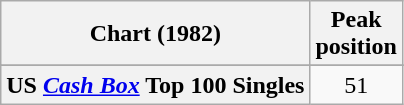<table class="wikitable sortable plainrowheaders" style="text-align:center">
<tr>
<th scope="col">Chart (1982)</th>
<th scope="col">Peak<br>position</th>
</tr>
<tr>
</tr>
<tr>
</tr>
<tr>
</tr>
<tr>
<th scope="row">US <em><a href='#'>Cash Box</a></em> Top 100 Singles</th>
<td>51</td>
</tr>
</table>
